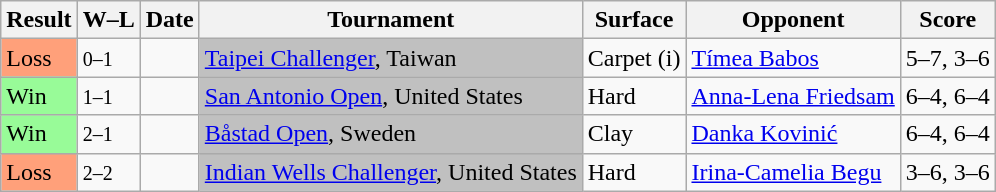<table class="sortable wikitable">
<tr>
<th>Result</th>
<th class="unsortable">W–L</th>
<th>Date</th>
<th>Tournament</th>
<th>Surface</th>
<th>Opponent</th>
<th class="unsortable">Score</th>
</tr>
<tr>
<td style="background:#ffa07a;">Loss</td>
<td><small>0–1</small></td>
<td><a href='#'></a></td>
<td bgcolor=silver><a href='#'>Taipei Challenger</a>, Taiwan</td>
<td>Carpet (i)</td>
<td> <a href='#'>Tímea Babos</a></td>
<td>5–7, 3–6</td>
</tr>
<tr>
<td bgcolor=98FB98>Win</td>
<td><small>1–1</small></td>
<td><a href='#'></a></td>
<td bgcolor=silver><a href='#'>San Antonio Open</a>, United States</td>
<td>Hard</td>
<td> <a href='#'>Anna-Lena Friedsam</a></td>
<td>6–4, 6–4</td>
</tr>
<tr>
<td bgcolor=98FB98>Win</td>
<td><small>2–1</small></td>
<td><a href='#'></a></td>
<td bgcolor=silver><a href='#'>Båstad Open</a>, Sweden</td>
<td>Clay</td>
<td> <a href='#'>Danka Kovinić</a></td>
<td>6–4, 6–4</td>
</tr>
<tr>
<td bgcolor=FFA07A>Loss</td>
<td><small>2–2</small></td>
<td><a href='#'></a></td>
<td bgcolor=silver><a href='#'>Indian Wells Challenger</a>, United States</td>
<td>Hard</td>
<td> <a href='#'>Irina-Camelia Begu</a></td>
<td>3–6, 3–6</td>
</tr>
</table>
